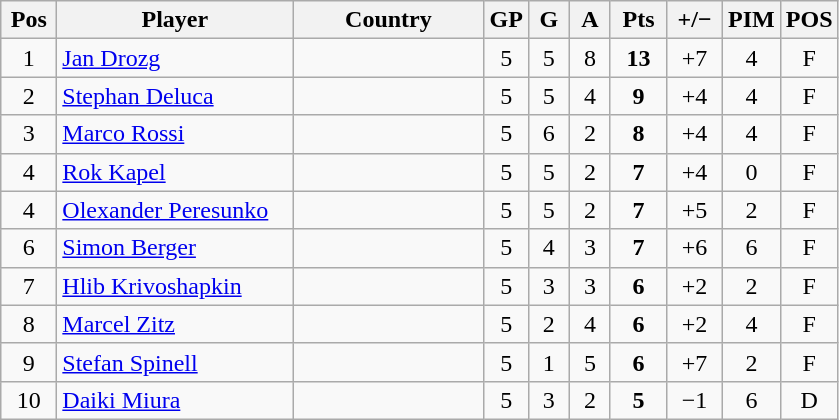<table class="wikitable sortable" style="text-align: center;">
<tr>
<th width=30>Pos</th>
<th width=150>Player</th>
<th width=120>Country</th>
<th width=20>GP</th>
<th width=20>G</th>
<th width=20>A</th>
<th width=30>Pts</th>
<th width=30>+/−</th>
<th width=30>PIM</th>
<th width=30>POS</th>
</tr>
<tr>
<td>1</td>
<td align=left><a href='#'>Jan Drozg</a></td>
<td align=left></td>
<td>5</td>
<td>5</td>
<td>8</td>
<td><strong>13</strong></td>
<td>+7</td>
<td>4</td>
<td>F</td>
</tr>
<tr>
<td>2</td>
<td align=left><a href='#'>Stephan Deluca</a></td>
<td align=left></td>
<td>5</td>
<td>5</td>
<td>4</td>
<td><strong>9</strong></td>
<td>+4</td>
<td>4</td>
<td>F</td>
</tr>
<tr>
<td>3</td>
<td align=left><a href='#'>Marco Rossi</a></td>
<td align=left></td>
<td>5</td>
<td>6</td>
<td>2</td>
<td><strong>8</strong></td>
<td>+4</td>
<td>4</td>
<td>F</td>
</tr>
<tr>
<td>4</td>
<td align=left><a href='#'>Rok Kapel</a></td>
<td align=left></td>
<td>5</td>
<td>5</td>
<td>2</td>
<td><strong>7</strong></td>
<td>+4</td>
<td>0</td>
<td>F</td>
</tr>
<tr>
<td>4</td>
<td align=left><a href='#'>Olexander Peresunko</a></td>
<td align=left></td>
<td>5</td>
<td>5</td>
<td>2</td>
<td><strong>7</strong></td>
<td>+5</td>
<td>2</td>
<td>F</td>
</tr>
<tr>
<td>6</td>
<td align=left><a href='#'>Simon Berger</a></td>
<td align=left></td>
<td>5</td>
<td>4</td>
<td>3</td>
<td><strong>7</strong></td>
<td>+6</td>
<td>6</td>
<td>F</td>
</tr>
<tr>
<td>7</td>
<td align=left><a href='#'>Hlib Krivoshapkin</a></td>
<td align=left></td>
<td>5</td>
<td>3</td>
<td>3</td>
<td><strong>6</strong></td>
<td>+2</td>
<td>2</td>
<td>F</td>
</tr>
<tr>
<td>8</td>
<td align=left><a href='#'>Marcel Zitz</a></td>
<td align=left></td>
<td>5</td>
<td>2</td>
<td>4</td>
<td><strong>6</strong></td>
<td>+2</td>
<td>4</td>
<td>F</td>
</tr>
<tr>
<td>9</td>
<td align=left><a href='#'>Stefan Spinell</a></td>
<td align=left></td>
<td>5</td>
<td>1</td>
<td>5</td>
<td><strong>6</strong></td>
<td>+7</td>
<td>2</td>
<td>F</td>
</tr>
<tr>
<td>10</td>
<td align=left><a href='#'>Daiki Miura</a></td>
<td align=left></td>
<td>5</td>
<td>3</td>
<td>2</td>
<td><strong>5</strong></td>
<td>−1</td>
<td>6</td>
<td>D</td>
</tr>
</table>
